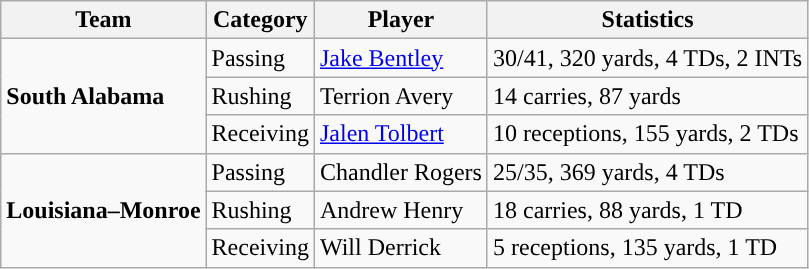<table class="wikitable" style="float: left;">
<tr>
<th>Team</th>
<th>Category</th>
<th>Player</th>
<th>Statistics</th>
</tr>
<tr>
<td rowspan=3><strong>South Alabama</strong></td>
<td>Passing</td>
<td><a href='#'>Jake Bentley</a></td>
<td>30/41, 320 yards, 4 TDs, 2 INTs</td>
</tr>
<tr>
<td>Rushing</td>
<td>Terrion Avery</td>
<td>14 carries, 87 yards</td>
</tr>
<tr>
<td>Receiving</td>
<td><a href='#'>Jalen Tolbert</a></td>
<td>10 receptions, 155 yards, 2 TDs</td>
</tr>
<tr>
<td rowspan=3><strong>Louisiana–Monroe</strong></td>
<td>Passing</td>
<td>Chandler Rogers</td>
<td>25/35, 369 yards, 4 TDs</td>
</tr>
<tr>
<td>Rushing</td>
<td>Andrew Henry</td>
<td>18 carries, 88 yards, 1 TD</td>
</tr>
<tr>
<td>Receiving</td>
<td>Will Derrick</td>
<td>5 receptions, 135 yards, 1 TD</td>
</tr>
</table>
